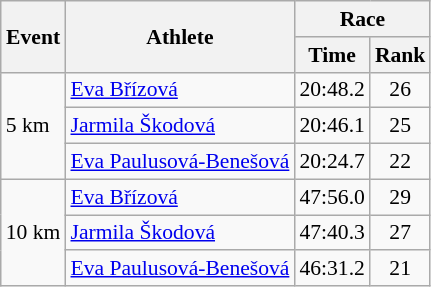<table class="wikitable" border="1" style="font-size:90%">
<tr>
<th rowspan=2>Event</th>
<th rowspan=2>Athlete</th>
<th colspan=2>Race</th>
</tr>
<tr>
<th>Time</th>
<th>Rank</th>
</tr>
<tr>
<td rowspan=3>5 km</td>
<td><a href='#'>Eva Břízová</a></td>
<td align=center>20:48.2</td>
<td align=center>26</td>
</tr>
<tr>
<td><a href='#'>Jarmila Škodová</a></td>
<td align=center>20:46.1</td>
<td align=center>25</td>
</tr>
<tr>
<td><a href='#'>Eva Paulusová-Benešová</a></td>
<td align=center>20:24.7</td>
<td align=center>22</td>
</tr>
<tr>
<td rowspan=3>10 km</td>
<td><a href='#'>Eva Břízová</a></td>
<td align=center>47:56.0</td>
<td align=center>29</td>
</tr>
<tr>
<td><a href='#'>Jarmila Škodová</a></td>
<td align=center>47:40.3</td>
<td align=center>27</td>
</tr>
<tr>
<td><a href='#'>Eva Paulusová-Benešová</a></td>
<td align=center>46:31.2</td>
<td align=center>21</td>
</tr>
</table>
